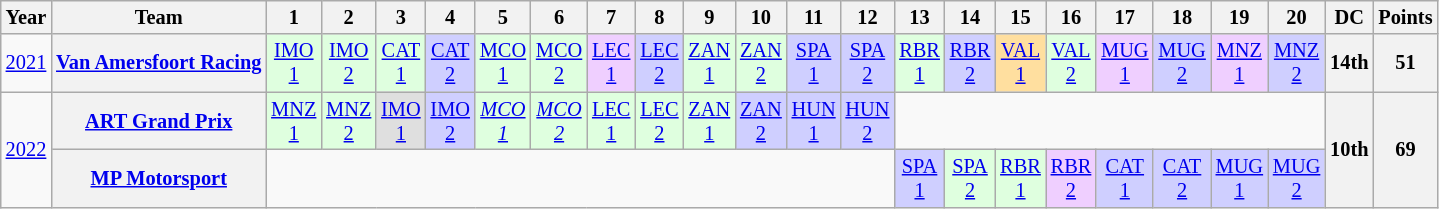<table class="wikitable" style="text-align:center; font-size:85%;">
<tr>
<th>Year</th>
<th>Team</th>
<th>1</th>
<th>2</th>
<th>3</th>
<th>4</th>
<th>5</th>
<th>6</th>
<th>7</th>
<th>8</th>
<th>9</th>
<th>10</th>
<th>11</th>
<th>12</th>
<th>13</th>
<th>14</th>
<th>15</th>
<th>16</th>
<th>17</th>
<th>18</th>
<th>19</th>
<th>20</th>
<th>DC</th>
<th>Points</th>
</tr>
<tr>
<td><a href='#'>2021</a></td>
<th nowrap><a href='#'>Van Amersfoort Racing</a></th>
<td style="background:#DFFFDF;"><a href='#'>IMO<br>1</a><br></td>
<td style="background:#DFFFDF;"><a href='#'>IMO<br>2</a><br></td>
<td style="background:#DFFFDF;"><a href='#'>CAT<br>1</a><br></td>
<td style="background:#CFCFFF;"><a href='#'>CAT<br>2</a><br></td>
<td style="background:#DFFFDF;"><a href='#'>MCO<br>1</a><br></td>
<td style="background:#DFFFDF;"><a href='#'>MCO<br>2</a><br></td>
<td style="background:#EFCFFF;"><a href='#'>LEC<br>1</a><br></td>
<td style="background:#CFCFFF;"><a href='#'>LEC<br>2</a><br></td>
<td style="background:#DFFFDF;"><a href='#'>ZAN<br>1</a><br></td>
<td style="background:#DFFFDF;"><a href='#'>ZAN<br>2</a><br></td>
<td style="background:#CFCFFF;"><a href='#'>SPA<br>1</a><br></td>
<td style="background:#CFCFFF;"><a href='#'>SPA<br>2</a><br></td>
<td style="background:#DFFFDF;"><a href='#'>RBR<br>1</a><br></td>
<td style="background:#CFCFFF;"><a href='#'>RBR<br>2</a><br></td>
<td style="background:#FFDF9F;"><a href='#'>VAL<br>1</a><br></td>
<td style="background:#DFFFDF;"><a href='#'>VAL<br>2</a><br></td>
<td style="background:#EFCFFF;"><a href='#'>MUG<br>1</a><br></td>
<td style="background:#CFCFFF;"><a href='#'>MUG<br>2</a><br></td>
<td style="background:#EFCFFF;"><a href='#'>MNZ<br>1</a><br></td>
<td style="background:#CFCFFF;"><a href='#'>MNZ<br>2</a><br></td>
<th>14th</th>
<th>51</th>
</tr>
<tr>
<td rowspan="2"><a href='#'>2022</a></td>
<th nowrap><a href='#'>ART Grand Prix</a></th>
<td style="background:#DFFFDF;"><a href='#'>MNZ<br>1</a><br></td>
<td style="background:#DFFFDF;"><a href='#'>MNZ<br>2</a><br></td>
<td style="background:#DFDFDF;"><a href='#'>IMO<br>1</a><br></td>
<td style="background:#CFCFFF;"><a href='#'>IMO<br>2</a><br></td>
<td style="background:#DFFFDF;"><em><a href='#'>MCO<br>1</a></em><br></td>
<td style="background:#DFFFDF;"><em><a href='#'>MCO<br>2</a></em><br></td>
<td style="background:#DFFFDF;"><a href='#'>LEC<br>1</a><br></td>
<td style="background:#DFFFDF;"><a href='#'>LEC<br>2</a><br></td>
<td style="background:#DFFFDF;"><a href='#'>ZAN<br>1</a><br></td>
<td style="background:#CFCFFF;"><a href='#'>ZAN<br>2</a><br></td>
<td style="background:#CFCFFF;"><a href='#'>HUN<br>1</a><br></td>
<td style="background:#CFCFFF;"><a href='#'>HUN<br>2</a><br></td>
<td colspan="8"></td>
<th rowspan="2">10th</th>
<th rowspan="2">69</th>
</tr>
<tr>
<th nowrap><a href='#'>MP Motorsport</a></th>
<td colspan=12></td>
<td style="background:#CFCFFF;"><a href='#'>SPA<br>1</a><br></td>
<td style="background:#DFFFDF;"><a href='#'>SPA<br>2</a><br></td>
<td style="background:#DFFFDF;"><a href='#'>RBR<br>1</a><br></td>
<td style="background:#EFCFFF;"><a href='#'>RBR<br>2</a><br></td>
<td style="background:#CFCFFF;"><a href='#'>CAT<br>1</a><br></td>
<td style="background:#CFCFFF;"><a href='#'>CAT<br>2</a><br></td>
<td style="background:#CFCFFF;"><a href='#'>MUG<br>1</a><br></td>
<td style="background:#CFCFFF;"><a href='#'>MUG<br>2</a><br></td>
</tr>
</table>
